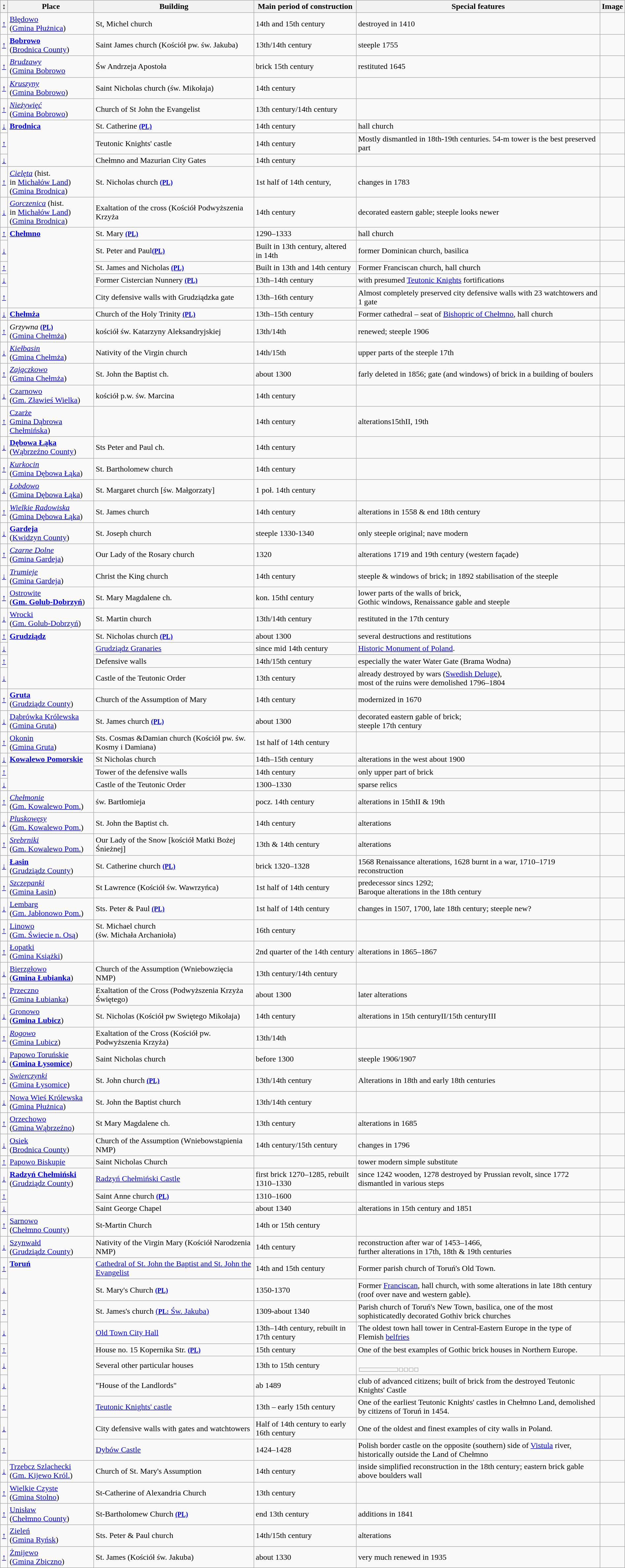<table class="wikitable"  style="border:2px; width:100%;">
<tr>
<th>↕</th>
<th>Place</th>
<th>Building</th>
<th>Main period of construction</th>
<th>Special features</th>
<th>Image</th>
</tr>
<tr>
<td><a href='#'>↑</a></td>
<td><a href='#'>Błędowo</a><br>(<a href='#'>Gmina Płużnica</a>)</td>
<td>St, Michel church <a href='#'></a></td>
<td>14th and 15th century</td>
<td>destroyed in 1410</td>
<td></td>
</tr>
<tr>
<td><a href='#'>↑</a></td>
<td><a href='#'><strong>Bobrowo</strong></a><br>(<a href='#'>Brodnica County</a>)</td>
<td>Saint James church (Kościół pw. św. Jakuba)</td>
<td>13th/14th century</td>
<td>steeple 1755</td>
<td></td>
</tr>
<tr>
<td><a href='#'>↑</a></td>
<td><em><a href='#'>Brudzawy</a></em><br>(<a href='#'>Gmina Bobrowo</a></td>
<td>Św Andrzeja Apostoła</td>
<td>brick 15th century</td>
<td>restituted 1645</td>
<td></td>
</tr>
<tr>
<td><a href='#'>↑</a></td>
<td><a href='#'><em>Kruszyny</em></a><br>(<a href='#'>Gmina Bobrowo</a>)</td>
<td>Saint Nicholas church (św. Mikołaja)</td>
<td>14th century</td>
<td></td>
<td></td>
</tr>
<tr>
<td><a href='#'>↑</a></td>
<td><a href='#'><em>Nieżywięć</em></a><br>(<a href='#'>Gmina Bobrowo</a>)</td>
<td>Church of St John the Evangelist</td>
<td>13th century/14th century</td>
<td></td>
<td></td>
</tr>
<tr>
<td><a href='#'>↓</a></td>
<td rowspan=3 valign=top><strong><a href='#'>Brodnica</a></strong></td>
<td>St. Catherine <a href='#'><small><strong>(PL)</strong></small></a></td>
<td>14th century</td>
<td>hall church</td>
<td></td>
</tr>
<tr>
<td><a href='#'>↑</a></td>
<td>Teutonic Knights' castle</td>
<td>14th century</td>
<td>Mostly dismantled in 18th-19th centuries. 54-m tower is the best preserved part</td>
<td></td>
</tr>
<tr>
<td><a href='#'>↓</a></td>
<td>Chełmno and Mazurian City Gates</td>
<td>14th century</td>
<td></td>
<td></td>
</tr>
<tr>
<td><a href='#'>↑</a></td>
<td><em><a href='#'>Cielęta</a></em> (hist.<br>in <a href='#'>Michałów Land</a>)<br>(<a href='#'>Gmina Brodnica</a>)</td>
<td>St. Nicholas church <a href='#'><small><strong>(PL)</strong></small></a></td>
<td>1st half of 14th century,</td>
<td>changes in 1783</td>
<td></td>
</tr>
<tr>
<td><a href='#'>↓</a></td>
<td><em><a href='#'>Gorczenica</a></em> (hist.<br>in <a href='#'>Michałów Land</a>)<br>(<a href='#'>Gmina Brodnica</a>)</td>
<td>Exaltation of the cross (Kościół Podwyższenia Krzyża</td>
<td>14th century</td>
<td>decorated eastern gable; steeple looks newer</td>
<td></td>
</tr>
<tr>
<td><a href='#'>↑</a></td>
<td style="vertical-align:top;" rowspan="5"><strong><a href='#'>Chełmno</a></strong></td>
<td>St. Mary <a href='#'><small><strong>(PL)</strong></small></a></td>
<td>1290–1333</td>
<td>hall church</td>
<td></td>
</tr>
<tr>
<td><a href='#'>↓</a></td>
<td>St. Peter and Paul<a href='#'><small><strong>(PL)</strong></small></a></td>
<td>Built in 13th century, altered in 14th</td>
<td>former Dominican church, basilica</td>
<td></td>
</tr>
<tr>
<td><a href='#'>↑</a></td>
<td>St. James and Nicholas <a href='#'><small><strong>(PL)</strong></small></a></td>
<td>Built in 13th and 14th century</td>
<td>Former Franciscan church, hall church</td>
<td></td>
</tr>
<tr>
<td><a href='#'>↓</a></td>
<td>Former Cistercian Nunnery <a href='#'><small><strong>(PL)</strong></small></a></td>
<td>13th–14th century</td>
<td>with presumed <a href='#'>Teutonic Knights</a> fortifications</td>
<td></td>
</tr>
<tr>
<td><a href='#'>↑</a></td>
<td>City defensive walls with Grudziądzka gate</td>
<td>13th–16th century</td>
<td>Almost completely preserved city defensive walls with 23 watchtowers and 1 gate</td>
<td></td>
</tr>
<tr>
<td><a href='#'>↓</a></td>
<td><strong><a href='#'>Chełmża</a></strong></td>
<td>Church of the Holy Trinity <a href='#'><small><strong>(PL)</strong></small></a></td>
<td>13th–15th century</td>
<td>Former cathedral – seat of <a href='#'>Bishopric of Chełmno</a>, hall church</td>
<td></td>
</tr>
<tr>
<td><a href='#'>↑</a></td>
<td><em>Grzywna</em> <a href='#'><small><strong>(PL)</strong></small></a><br>(<a href='#'>Gmina Chełmża</a>)</td>
<td>kościół św. Katarzyny Aleksandryjskiej</td>
<td>13th/14th</td>
<td>renewed; steeple 1906</td>
<td></td>
</tr>
<tr>
<td><a href='#'>↓</a></td>
<td><em><a href='#'>Kiełbasin</a></em><br>(<a href='#'>Gmina Chełmża</a>)</td>
<td>Nativity of the Virgin church</td>
<td>14th/15th</td>
<td>upper parts of the steeple 17th</td>
<td></td>
</tr>
<tr>
<td><a href='#'>↑</a></td>
<td><a href='#'><em>Zajączkowo</em></a><br>(<a href='#'>Gmina Chełmża</a>)</td>
<td>St. John the Baptist ch.</td>
<td>about 1300</td>
<td>farly deleted in 1856; gate (and windows) of brick in a building of boulers</td>
<td></td>
</tr>
<tr>
<td><a href='#'>↓</a></td>
<td><a href='#'>Czarnowo</a><br>(<a href='#'>Gm. Zławieś Wielka</a>)</td>
<td>kościół p.w. św. Marcina</td>
<td>14th century</td>
<td></td>
<td></td>
</tr>
<tr>
<td><a href='#'>↑</a></td>
<td><a href='#'>Czarże</a><br><a href='#'>Gmina Dąbrowa Chełmińska</a>)</td>
<td><a href='#'></a></td>
<td>14th century</td>
<td>alterations15thII, 19th</td>
<td></td>
</tr>
<tr>
<td><a href='#'>↓</a></td>
<td><strong><a href='#'>Dębowa Łąka</a></strong><br>(<a href='#'>Wąbrzeźno County</a>)</td>
<td>Sts Peter and Paul ch.</td>
<td>14th century</td>
<td></td>
<td></td>
</tr>
<tr>
<td><a href='#'>↑</a></td>
<td><em><a href='#'>Kurkocin</a></em><br>(<a href='#'>Gmina Dębowa Łąka</a>)</td>
<td>St. Bartholomew church <a href='#'></a></td>
<td>14th century</td>
<td></td>
<td></td>
</tr>
<tr>
<td><a href='#'>↓</a></td>
<td><em><a href='#'>Łobdowo</a></em><br>(<a href='#'>Gmina Dębowa Łąka</a>)</td>
<td>St. Margaret church [św. Małgorzaty]</td>
<td>1 poł. 14th century</td>
<td></td>
<td></td>
</tr>
<tr>
<td><a href='#'>↑</a></td>
<td><em><a href='#'>Wielkie Radowiska</a></em><br>(<a href='#'>Gmina Dębowa Łąka</a>)</td>
<td>St. James church</td>
<td>14th century</td>
<td>alterations in 1558 & end 18th century</td>
<td></td>
</tr>
<tr>
<td><a href='#'>↓</a></td>
<td><strong><a href='#'>Gardeja</a></strong><br>(<a href='#'>Kwidzyn County</a>)</td>
<td>St. Joseph church <a href='#'></a></td>
<td>steeple 1330-1340</td>
<td>only steeple original; nave modern</td>
<td></td>
</tr>
<tr>
<td><a href='#'>↑</a></td>
<td><em><a href='#'>Czarne Dolne</a></em><br>(<a href='#'>Gmina Gardeja</a>)</td>
<td>Our Lady of the Rosary church <a href='#'></a></td>
<td>1320</td>
<td>alterations 1719 and 19th century (western façade)</td>
<td></td>
</tr>
<tr>
<td><a href='#'>↓</a></td>
<td><em><a href='#'>Trumieje</a></em><br>(<a href='#'>Gmina Gardeja</a>)</td>
<td>Christ the King church</td>
<td>14th century</td>
<td>steeple & windows of brick; in 1892 stabilisation of the steeple</td>
<td></td>
</tr>
<tr>
<td><a href='#'>↑</a></td>
<td><a href='#'>Ostrowite</a><br>(<a href='#'><strong>Gm. Golub-Dobrzyń</strong></a>)</td>
<td>St. Mary Magdalene ch.</td>
<td>kon. 15thI century</td>
<td>lower parts of the walls of brick,<br>Gothic windows, Renaissance gable and steeple</td>
<td></td>
</tr>
<tr>
<td><a href='#'>↓</a></td>
<td><a href='#'>Wrocki</a><br>(<a href='#'>Gm. Golub-Dobrzyń</a>)</td>
<td>St. Martin church</td>
<td>13th/14th century</td>
<td>restituted in the 17th century</td>
<td></td>
</tr>
<tr>
<td><a href='#'>↑</a></td>
<td rowspan="4" valign="top"><strong><a href='#'>Grudziądz</a></strong></td>
<td>St. Nicholas church <a href='#'><small><strong>(PL)</strong></small></a></td>
<td>about 1300</td>
<td>several destructions and restitutions</td>
<td></td>
</tr>
<tr>
<td><a href='#'>↓</a></td>
<td><a href='#'>Grudziądz Granaries</a></td>
<td>since mid 14th century</td>
<td><a href='#'>Historic Monument of Poland</a>.</td>
<td></td>
</tr>
<tr>
<td><a href='#'>↑</a></td>
<td>Defensive walls</td>
<td>14th/15th century</td>
<td>especially the water Water Gate (Brama Wodna)</td>
<td></td>
</tr>
<tr>
<td><a href='#'>↓</a></td>
<td>Castle of the Teutonic Order</td>
<td>13th century</td>
<td>already destroyed by wars (<a href='#'>Swedish Deluge</a>),<br>most of the ruins were demolished 1796–1804</td>
<td></td>
</tr>
<tr>
<td><a href='#'>↑</a></td>
<td><strong><a href='#'>Gruta</a></strong><br>(<a href='#'>Grudziądz County</a>)</td>
<td>Church of the Assumption of Mary</td>
<td>14th century</td>
<td>modernized in 1670</td>
<td></td>
</tr>
<tr>
<td><a href='#'>↓</a></td>
<td><a href='#'>Dąbrówka Królewska</a><br>(<a href='#'>Gmina Gruta</a>)</td>
<td>St. James church <a href='#'><small><strong>(PL)</strong></small></a></td>
<td>about 1300</td>
<td>decorated eastern gable of brick;<br>steeple 17th century</td>
<td></td>
</tr>
<tr>
<td><a href='#'>↑</a></td>
<td><a href='#'>Okonin</a><br>(<a href='#'>Gmina Gruta</a>)</td>
<td>Sts. Cosmas &Damian church (Kościół pw. św. Kosmy i Damiana)</td>
<td>1st half of 14th century</td>
<td></td>
<td></td>
</tr>
<tr>
<td><a href='#'>↓</a></td>
<td rowspan="3" valign="top"><strong><a href='#'>Kowalewo Pomorskie</a></strong></td>
<td>St Nicholas church <a href='#'></a></td>
<td>14th–15th century</td>
<td>alterations in the west about 1900</td>
<td></td>
</tr>
<tr>
<td><a href='#'>↑</a></td>
<td>Tower of the defensive walls</td>
<td>14th century</td>
<td>only upper part of brick</td>
<td></td>
</tr>
<tr>
<td><a href='#'>↓</a></td>
<td>Castle of the Teutonic Order <a href='#'></a></td>
<td>1300–1330</td>
<td>sparse relics</td>
<td></td>
</tr>
<tr>
<td><a href='#'>↑</a></td>
<td><em><a href='#'>Chełmonie</a></em><br>(<a href='#'>Gm. Kowalewo Pom.</a>)</td>
<td>św. Bartłomieja <a href='#'></a></td>
<td>pocz. 14th century</td>
<td>alterations in 15thII & 19th</td>
<td></td>
</tr>
<tr>
<td><a href='#'>↓</a></td>
<td><a href='#'><em>Pluskowęsy</em></a><br>(<a href='#'>Gm. Kowalewo Pom.</a>)</td>
<td>St. John the Baptist ch. <a href='#'></a></td>
<td>14th century</td>
<td>alterations</td>
<td></td>
</tr>
<tr>
<td><a href='#'>↑</a></td>
<td><em><a href='#'>Srebrniki</a></em><br>(<a href='#'>Gm. Kowalewo Pom.</a>)</td>
<td>Our Lady of the Snow [kościół Matki Bożej Śnieżnej]</td>
<td>13th & 14th century</td>
<td>alterations</td>
<td></td>
</tr>
<tr>
<td><a href='#'>↓</a></td>
<td><strong><a href='#'>Łasin</a></strong><br>(<a href='#'>Grudziądz County</a>)</td>
<td>St. Catherine church <a href='#'><small><strong>(PL)</strong></small></a></td>
<td>brick 1320–1328</td>
<td>1568 Renaissance alterations, 1628 burnt in a war, 1710–1719 reconstruction</td>
<td></td>
</tr>
<tr>
<td><a href='#'>↑</a></td>
<td><a href='#'><em>Szczepanki</em></a><br>(<a href='#'>Gmina Łasin</a>)</td>
<td>St Lawrence (Kościół św. Wawrzyńca)</td>
<td>1st half of 14th century</td>
<td>predecessor sincs 1292;<br>Baroque alterations in the 18th century</td>
<td></td>
</tr>
<tr>
<td><a href='#'>↓</a></td>
<td><a href='#'>Lembarg</a><br>(<a href='#'>Gm. Jabłonowo Pom.</a>)</td>
<td>Sts. Peter & Paul <a href='#'><small><strong>(PL)</strong></small></a></td>
<td>1st half of 14th century</td>
<td>changes in 1507, 1700, late 18th century; steeple new?</td>
<td></td>
</tr>
<tr>
<td><a href='#'>↑</a></td>
<td><a href='#'>Linowo</a><br>(<a href='#'>Gm. Świecie n. Osą</a>)</td>
<td>St. Michael church<br>(św. Michała Archanioła)</td>
<td>16th century</td>
<td></td>
<td></td>
</tr>
<tr>
<td><a href='#'>↑</a></td>
<td><a href='#'>Łopatki</a><br>(<a href='#'>Gmina Książki</a>)</td>
<td><a href='#'></a></td>
<td>2nd quarter of the 14th century</td>
<td>alterations in 1865–1867</td>
<td></td>
</tr>
<tr>
<td><a href='#'>↓</a></td>
<td><a href='#'>Bierzgłowo</a><br>(<strong><a href='#'>Gmina Łubianka</a></strong>)</td>
<td>Church of the Assumption (Wniebowzięcia NMP)</td>
<td>13th century/14th century</td>
<td></td>
<td></td>
</tr>
<tr>
<td><a href='#'>↑</a></td>
<td><a href='#'>Przeczno</a><br>(<a href='#'>Gmina Łubianka</a>)</td>
<td>Exaltation of the Cross (Podwyższenia Krzyża Świętego)</td>
<td>about 1300</td>
<td>later alterations</td>
<td></td>
</tr>
<tr>
<td><a href='#'>↓</a></td>
<td><a href='#'>Gronowo</a><br>(<strong><a href='#'>Gmina Lubicz</a></strong>)</td>
<td>St. Nicholas (Kościół pw Swiętego Mikołaja)</td>
<td>14th century</td>
<td>alterations in 15th centuryII/15th centuryIII</td>
<td></td>
</tr>
<tr>
<td><a href='#'>↑</a></td>
<td><a href='#'><em>Rogowo</em></a><br>(<a href='#'>Gmina Lubicz</a>)</td>
<td>Exaltation of the Cross (Kościół pw. Podwyższenia Krzyża)</td>
<td>13th/14th</td>
<td></td>
<td></td>
</tr>
<tr>
<td><a href='#'>↓</a></td>
<td><a href='#'>Papowo Toruńskie</a><br>(<strong><a href='#'>Gmina Łysomice</a></strong>)</td>
<td>Saint Nicholas church</td>
<td>before 1300</td>
<td>steeple 1906/1907</td>
<td></td>
</tr>
<tr>
<td><a href='#'>↑</a></td>
<td><a href='#'><em>Swierczynki</em></a><br>(<a href='#'>Gmina Łysomice</a>)</td>
<td>St. John church <a href='#'><small><strong>(PL)</strong></small></a></td>
<td>13th/14th century</td>
<td>Alterations in 18th and early 18th centuries</td>
<td></td>
</tr>
<tr>
<td><a href='#'>↓</a></td>
<td><a href='#'>Nowa Wieś Królewska</a><br>(<a href='#'>Gmina Płużnica</a>)</td>
<td>St. John the Baptist church</td>
<td>13th/14th century</td>
<td></td>
<td></td>
</tr>
<tr>
<td><a href='#'>↑</a></td>
<td><a href='#'>Orzechowo</a><br>(<a href='#'>Gmina Wąbrzeźno</a>)</td>
<td>St Mary Magdalene ch. <a href='#'></a></td>
<td>13th century</td>
<td>alterations in 1685</td>
<td></td>
</tr>
<tr>
<td><a href='#'>↓</a></td>
<td><a href='#'>Osiek</a><br>(<a href='#'>Brodnica County</a>)</td>
<td>Church of the Assumption (Wniebowstąpienia NMP)</td>
<td>14th century/15th century</td>
<td>changes in 1796</td>
<td></td>
</tr>
<tr>
<td><a href='#'>↑</a></td>
<td><a href='#'>Papowo Biskupie</a></td>
<td>Saint Nicholas Church</td>
<td></td>
<td>tower modern simple substitute</td>
<td></td>
</tr>
<tr>
<td><a href='#'>↓</a></td>
<td rowspan="3" valign="top"><strong><a href='#'>Radzyń Chełmiński</a></strong><br>(<a href='#'>Grudziądz County</a>)</td>
<td><a href='#'>Radzyń Chełmiński Castle</a></td>
<td>first brick 1270–1285, rebuilt 1310–1330</td>
<td>since 1242 wooden, 1278 destroyed by Prussian revolt, since 1772 dismantled in various steps</td>
<td></td>
</tr>
<tr>
<td><a href='#'>↑</a></td>
<td>Saint Anne church <a href='#'><small><strong>(PL)</strong></small></a></td>
<td>1310–1600</td>
<td></td>
<td></td>
</tr>
<tr>
<td><a href='#'>↓</a></td>
<td>Saint George Chapel</td>
<td>about 1340</td>
<td>alterations in 15th century and 1851</td>
<td></td>
</tr>
<tr>
<td><a href='#'>↑</a></td>
<td><a href='#'>Sarnowo</a><br>(<a href='#'>Chełmno County</a>)</td>
<td>St-Martin Church</td>
<td>14th or 15th century</td>
<td></td>
<td></td>
</tr>
<tr>
<td><a href='#'>↓</a></td>
<td><a href='#'>Szynwałd</a><br>(<a href='#'>Grudziądz County</a>)</td>
<td>Nativity of the Virgin Mary (Kościół Narodzenia NMP)</td>
<td>14th century</td>
<td>reconstruction after war of 1453–1466,<br>further alterations in 17th, 18th & 19th centuries</td>
<td></td>
</tr>
<tr>
<td><a href='#'>↑</a></td>
<td valign=top rowspan=10><strong><a href='#'>Toruń</a></strong></td>
<td><a href='#'>Cathedral of St. John the Baptist and St. John the Evangelist</a></td>
<td>14th and 15th century</td>
<td>Former parish church of Toruń's Old Town.</td>
<td></td>
</tr>
<tr>
<td><a href='#'>↓</a></td>
<td>St. Mary's Church <a href='#'><small><strong>(PL)</strong></small></a></td>
<td>1350-1370</td>
<td>Former <a href='#'>Franciscan</a>, hall church, with some alterations in late 18th century (roof over nave and western gable).</td>
<td></td>
</tr>
<tr>
<td><a href='#'>↑</a></td>
<td>St. James's church <a href='#'>(<small><strong>PL:</strong></small> Św. Jakuba)</a></td>
<td>1309-about 1340</td>
<td>Parish church of Toruń's New Town, basilica, one of the most sophisticatedly decorated Gothiv brick churches</td>
<td></td>
</tr>
<tr>
<td><a href='#'>↓</a></td>
<td><a href='#'>Old Town City Hall</a></td>
<td>13th–14th century, rebuilt in 17th century</td>
<td>The oldest town hall tower in Central-Eastern Europe in the type of Flemish <a href='#'>belfries</a></td>
<td></td>
</tr>
<tr>
<td><a href='#'>↑</a></td>
<td>House no. 15 Kopernika Str. <a href='#'><small><strong>(PL)</strong></small></a></td>
<td>15th century</td>
<td>One of the best examples of Gothic brick houses in Northern Europe.</td>
<td></td>
</tr>
<tr>
<td><a href='#'>↓</a></td>
<td>Several other particular houses</td>
<td>13th to 15th century</td>
<td colspan="2"><br><table>
<tr>
<td width="70%"></td>
<td></td>
<td></td>
<td></td>
<td></td>
</tr>
</table>
</td>
</tr>
<tr>
<td><a href='#'>↓</a></td>
<td>"House of the Landlords"</td>
<td>ab 1489</td>
<td>club of advanced citizens; built of brick from the destroyed Teutonic Knights' Castle</td>
<td></td>
</tr>
<tr>
<td><a href='#'>↑</a></td>
<td><a href='#'>Teutonic Knights' castle</a></td>
<td>13th – early 15th century</td>
<td>One of the earliest Teutonic Knights' castles in Chełmno Land, demolished by citizens of Toruń in 1454.</td>
<td></td>
</tr>
<tr>
<td><a href='#'>↓</a></td>
<td>City defensive walls with gates and watchtowers</td>
<td>Half of 14th century to early 16th century</td>
<td>One of the oldest and finest examples of city walls in Poland.</td>
<td></td>
</tr>
<tr>
<td><a href='#'>↑</a></td>
<td><a href='#'>Dybów Castle</a></td>
<td>1424–1428</td>
<td>Polish border castle on the opposite (southern) side of <a href='#'>Vistula</a> river, historically outside the Land of Chełmno</td>
<td></td>
</tr>
<tr>
<td><a href='#'>↓</a></td>
<td><a href='#'>Trzebcz Szlachecki</a><br>(<a href='#'>Gm. Kijewo Król.</a>)</td>
<td>Church of St. Mary's Assumption</td>
<td>14th century</td>
<td>inside simplified reconstruction in the 18th century; eastern brick gable above boulders wall</td>
<td></td>
</tr>
<tr>
<td><a href='#'>↑</a></td>
<td><a href='#'>Wielkie Czyste</a><br>(<a href='#'>Gmina Stolno</a>)</td>
<td>St-Catherine of Alexandria Church</td>
<td>13th century</td>
<td></td>
<td></td>
</tr>
<tr>
<td><a href='#'>↑</a></td>
<td><a href='#'>Unisław</a><br>(<a href='#'>Chełmno County</a>)</td>
<td>St-Bartholomew Church <a href='#'><small><strong>(PL)</strong></small></a></td>
<td>end 13th century</td>
<td>additions in 1841</td>
<td></td>
</tr>
<tr>
<td><a href='#'>↑</a></td>
<td><a href='#'>Zieleń</a><br>(<a href='#'>Gmina Ryńsk</a>)</td>
<td>Sts. Peter & Paul church</td>
<td>14th/15th century</td>
<td>alterations</td>
<td></td>
</tr>
<tr>
<td><a href='#'>↑</a></td>
<td><a href='#'>Żmijewo</a><br>(<a href='#'>Gmina Zbiczno</a>)</td>
<td>St. James (Kościół św. Jakuba)</td>
<td>about 1330</td>
<td>very much renewed in 1935</td>
<td></td>
</tr>
</table>
